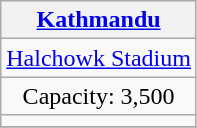<table class="wikitable" style="text-align:center">
<tr>
<th colspan="2"><a href='#'>Kathmandu</a></th>
</tr>
<tr>
<td><a href='#'>Halchowk Stadium</a></td>
</tr>
<tr>
<td>Capacity: 3,500</td>
</tr>
<tr>
<td></td>
</tr>
<tr>
</tr>
</table>
